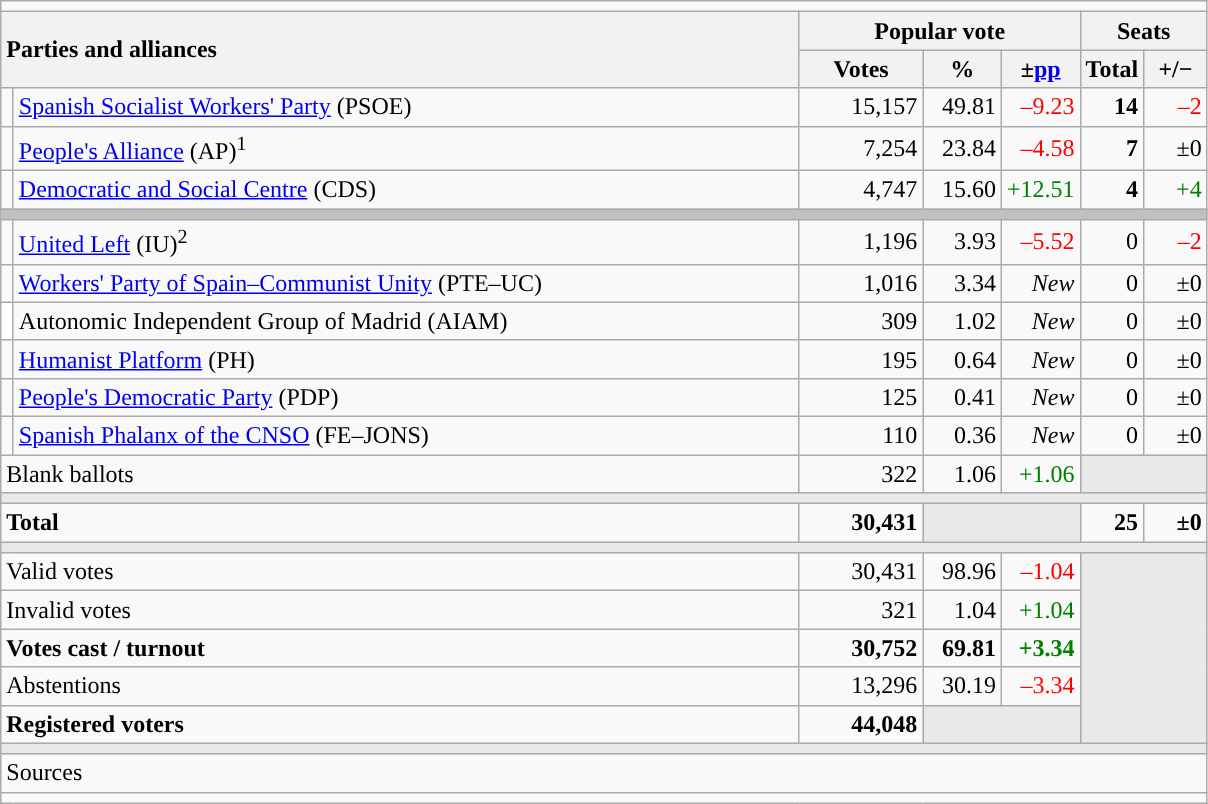<table class="wikitable" style="text-align:right;">
<tr>
<td colspan="7"></td>
</tr>
<tr>
<th style="text-align:left;" rowspan="2" colspan="2" width="525">Parties and alliances</th>
<th colspan="3">Popular vote</th>
<th colspan="2">Seats</th>
</tr>
<tr>
<th width="75">Votes</th>
<th width="45">%</th>
<th width="45">±<a href='#'>pp</a></th>
<th width="35">Total</th>
<th width="35">+/−</th>
</tr>
<tr>
<td width="1" style="color:inherit;background:"></td>
<td align="left"><a href='#'>Spanish Socialist Workers' Party</a> (PSOE)</td>
<td>15,157</td>
<td>49.81</td>
<td style="color:red;">–9.23</td>
<td><strong>14</strong></td>
<td style="color:red;">–2</td>
</tr>
<tr>
<td style="color:inherit;background:"></td>
<td align="left"><a href='#'>People's Alliance</a> (AP)<sup>1</sup></td>
<td>7,254</td>
<td>23.84</td>
<td style="color:red;">–4.58</td>
<td><strong>7</strong></td>
<td>±0</td>
</tr>
<tr>
<td style="color:inherit;background:"></td>
<td align="left"><a href='#'>Democratic and Social Centre</a> (CDS)</td>
<td>4,747</td>
<td>15.60</td>
<td style="color:green;">+12.51</td>
<td><strong>4</strong></td>
<td style="color:green;">+4</td>
</tr>
<tr>
<td colspan="7" bgcolor="#C0C0C0"></td>
</tr>
<tr>
<td style="color:inherit;background:"></td>
<td align="left"><a href='#'>United Left</a> (IU)<sup>2</sup></td>
<td>1,196</td>
<td>3.93</td>
<td style="color:red;">–5.52</td>
<td>0</td>
<td style="color:red;">–2</td>
</tr>
<tr>
<td style="color:inherit;background:"></td>
<td align="left"><a href='#'>Workers' Party of Spain–Communist Unity</a> (PTE–UC)</td>
<td>1,016</td>
<td>3.34</td>
<td><em>New</em></td>
<td>0</td>
<td>±0</td>
</tr>
<tr>
<td bgcolor="white"></td>
<td align="left">Autonomic Independent Group of Madrid (AIAM)</td>
<td>309</td>
<td>1.02</td>
<td><em>New</em></td>
<td>0</td>
<td>±0</td>
</tr>
<tr>
<td style="color:inherit;background:"></td>
<td align="left"><a href='#'>Humanist Platform</a> (PH)</td>
<td>195</td>
<td>0.64</td>
<td><em>New</em></td>
<td>0</td>
<td>±0</td>
</tr>
<tr>
<td style="color:inherit;background:"></td>
<td align="left"><a href='#'>People's Democratic Party</a> (PDP)</td>
<td>125</td>
<td>0.41</td>
<td><em>New</em></td>
<td>0</td>
<td>±0</td>
</tr>
<tr>
<td style="color:inherit;background:"></td>
<td align="left"><a href='#'>Spanish Phalanx of the CNSO</a> (FE–JONS)</td>
<td>110</td>
<td>0.36</td>
<td><em>New</em></td>
<td>0</td>
<td>±0</td>
</tr>
<tr>
<td align="left" colspan="2">Blank ballots</td>
<td>322</td>
<td>1.06</td>
<td style="color:green;">+1.06</td>
<td bgcolor="#E9E9E9" colspan="2"></td>
</tr>
<tr>
<td colspan="7" bgcolor="#E9E9E9"></td>
</tr>
<tr style="font-weight:bold;">
<td align="left" colspan="2">Total</td>
<td>30,431</td>
<td bgcolor="#E9E9E9" colspan="2"></td>
<td>25</td>
<td>±0</td>
</tr>
<tr>
<td colspan="7" bgcolor="#E9E9E9"></td>
</tr>
<tr>
<td align="left" colspan="2">Valid votes</td>
<td>30,431</td>
<td>98.96</td>
<td style="color:red;">–1.04</td>
<td bgcolor="#E9E9E9" colspan="2" rowspan="5"></td>
</tr>
<tr>
<td align="left" colspan="2">Invalid votes</td>
<td>321</td>
<td>1.04</td>
<td style="color:green;">+1.04</td>
</tr>
<tr style="font-weight:bold;">
<td align="left" colspan="2">Votes cast / turnout</td>
<td>30,752</td>
<td>69.81</td>
<td style="color:green;">+3.34</td>
</tr>
<tr>
<td align="left" colspan="2">Abstentions</td>
<td>13,296</td>
<td>30.19</td>
<td style="color:red;">–3.34</td>
</tr>
<tr style="font-weight:bold;">
<td align="left" colspan="2">Registered voters</td>
<td>44,048</td>
<td bgcolor="#E9E9E9" colspan="2"></td>
</tr>
<tr>
<td colspan="7" bgcolor="#E9E9E9"></td>
</tr>
<tr>
<td align="left" colspan="7">Sources</td>
</tr>
<tr>
<td colspan="7" style="text-align:left; max-width:790px;"></td>
</tr>
</table>
